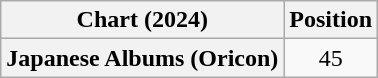<table class="wikitable plainrowheaders" style="text-align:center">
<tr>
<th scope="col">Chart (2024)</th>
<th scope="col">Position</th>
</tr>
<tr>
<th scope="row">Japanese Albums (Oricon)</th>
<td>45</td>
</tr>
</table>
